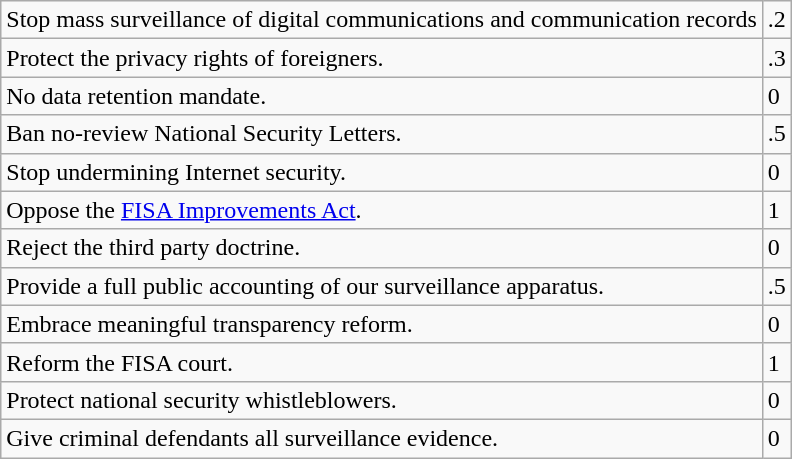<table class="wikitable">
<tr>
<td>Stop mass surveillance of digital communications and communication records</td>
<td>.2</td>
</tr>
<tr>
<td>Protect the privacy rights of foreigners.</td>
<td>.3</td>
</tr>
<tr>
<td>No data retention mandate.</td>
<td>0</td>
</tr>
<tr>
<td>Ban no-review National Security Letters.</td>
<td>.5</td>
</tr>
<tr>
<td>Stop undermining Internet security.</td>
<td>0</td>
</tr>
<tr>
<td>Oppose the <a href='#'>FISA Improvements Act</a>.</td>
<td>1</td>
</tr>
<tr>
<td>Reject the third party doctrine.</td>
<td>0</td>
</tr>
<tr>
<td>Provide a full public accounting of our surveillance apparatus.</td>
<td>.5</td>
</tr>
<tr>
<td>Embrace meaningful transparency reform.</td>
<td>0</td>
</tr>
<tr>
<td>Reform the FISA court.</td>
<td>1</td>
</tr>
<tr>
<td>Protect national security whistleblowers.</td>
<td>0</td>
</tr>
<tr>
<td>Give criminal defendants all surveillance evidence.</td>
<td>0</td>
</tr>
</table>
